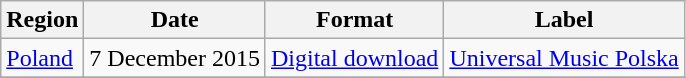<table class=wikitable>
<tr>
<th>Region</th>
<th>Date</th>
<th>Format</th>
<th>Label</th>
</tr>
<tr>
<td><a href='#'>Poland</a></td>
<td>7 December 2015</td>
<td><a href='#'>Digital download</a></td>
<td><a href='#'>Universal Music Polska</a></td>
</tr>
<tr>
</tr>
</table>
